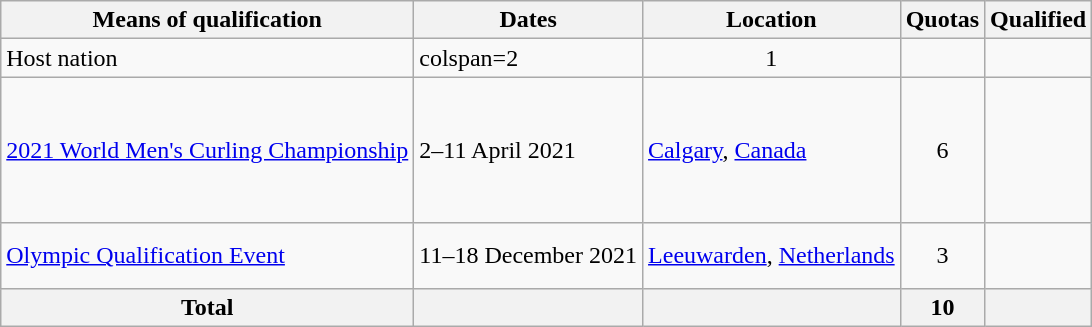<table class="wikitable">
<tr>
<th>Means of qualification</th>
<th>Dates</th>
<th>Location</th>
<th>Quotas</th>
<th>Qualified</th>
</tr>
<tr>
<td>Host nation</td>
<td>colspan=2 </td>
<td align=center>1</td>
<td></td>
</tr>
<tr>
<td><a href='#'>2021 World Men's Curling Championship</a></td>
<td>2–11 April 2021</td>
<td> <a href='#'>Calgary</a>, <a href='#'>Canada</a></td>
<td align=center>6</td>
<td><br><br><br><br><br></td>
</tr>
<tr>
<td><a href='#'>Olympic Qualification Event</a></td>
<td>11–18 December 2021</td>
<td> <a href='#'>Leeuwarden</a>, <a href='#'>Netherlands</a></td>
<td align=center>3</td>
<td><br><br></td>
</tr>
<tr>
<th>Total</th>
<th></th>
<th></th>
<th>10</th>
<th></th>
</tr>
</table>
